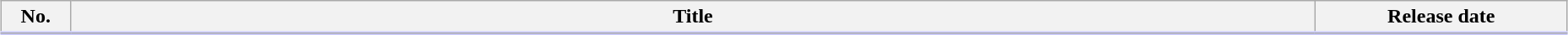<table class="wikitable" style="width:98%; margin:auto; background:#FFF;">
<tr style="border-bottom: 3px solid #CCF;">
<th style="width:3em;">No.</th>
<th>Title</th>
<th style="width:12em;">Release date</th>
</tr>
<tr>
</tr>
</table>
